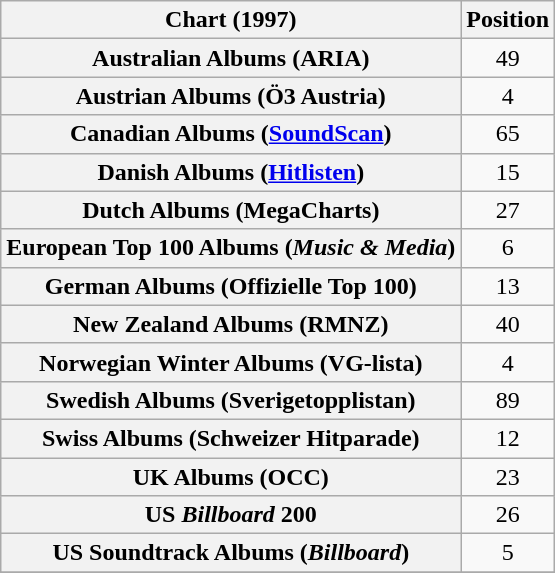<table class="wikitable sortable plainrowheaders" style="text-align:center;">
<tr>
<th scope="column">Chart (1997)</th>
<th scope="column">Position</th>
</tr>
<tr>
<th scope="row">Australian Albums (ARIA)</th>
<td>49</td>
</tr>
<tr>
<th scope="row">Austrian Albums (Ö3 Austria)</th>
<td>4</td>
</tr>
<tr>
<th scope="row">Canadian Albums (<a href='#'>SoundScan</a>)</th>
<td>65</td>
</tr>
<tr>
<th scope="row">Danish Albums (<a href='#'>Hitlisten</a>)</th>
<td>15</td>
</tr>
<tr>
<th scope="row">Dutch Albums (MegaCharts)</th>
<td>27</td>
</tr>
<tr>
<th scope="row">European Top 100 Albums (<em>Music & Media</em>)</th>
<td>6</td>
</tr>
<tr>
<th scope="row">German Albums (Offizielle Top 100)</th>
<td>13</td>
</tr>
<tr>
<th scope="row">New Zealand Albums (RMNZ)</th>
<td>40</td>
</tr>
<tr>
<th scope="row">Norwegian Winter Albums (VG-lista)</th>
<td>4</td>
</tr>
<tr>
<th scope="row">Swedish Albums (Sverigetopplistan)</th>
<td>89</td>
</tr>
<tr>
<th scope="row">Swiss Albums (Schweizer Hitparade)</th>
<td>12</td>
</tr>
<tr>
<th scope="row">UK Albums (OCC)</th>
<td>23</td>
</tr>
<tr>
<th scope="row">US <em>Billboard</em> 200</th>
<td>26</td>
</tr>
<tr>
<th scope="row">US Soundtrack Albums (<em>Billboard</em>)</th>
<td>5</td>
</tr>
<tr>
</tr>
</table>
